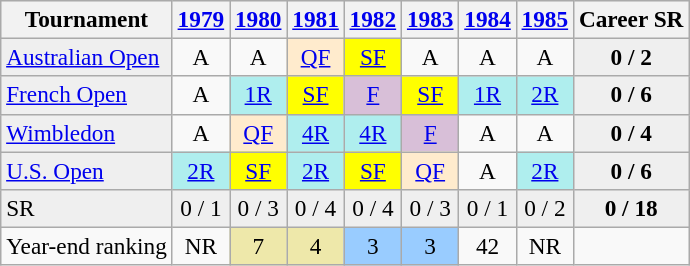<table class="wikitable" style=font-size:97%>
<tr bgcolor="#efefef">
<th>Tournament</th>
<th><a href='#'>1979</a></th>
<th><a href='#'>1980</a></th>
<th><a href='#'>1981</a></th>
<th><a href='#'>1982</a></th>
<th><a href='#'>1983</a></th>
<th><a href='#'>1984</a></th>
<th><a href='#'>1985</a></th>
<th>Career SR</th>
</tr>
<tr>
<td style="background:#EFEFEF;"><a href='#'>Australian Open</a></td>
<td align="center">A</td>
<td align="center">A</td>
<td align="center" style="background:#ffebcd;"><a href='#'>QF</a></td>
<td align="center" style="background:yellow;"><a href='#'>SF</a></td>
<td align="center">A</td>
<td align="center">A</td>
<td align="center">A</td>
<td align="center" style="background:#EFEFEF;"><strong>0 / 2</strong></td>
</tr>
<tr>
<td style="background:#EFEFEF;"><a href='#'>French Open</a></td>
<td align="center">A</td>
<td align="center" style="background:#afeeee;"><a href='#'>1R</a></td>
<td align="center" style="background:yellow;"><a href='#'>SF</a></td>
<td align="center" style="background:#D8BFD8;"><a href='#'>F</a></td>
<td align="center" style="background:yellow;"><a href='#'>SF</a></td>
<td align="center" style="background:#afeeee;"><a href='#'>1R</a></td>
<td align="center" style="background:#afeeee;"><a href='#'>2R</a></td>
<td align="center" style="background:#EFEFEF;"><strong>0 / 6</strong></td>
</tr>
<tr>
<td style="background:#EFEFEF;"><a href='#'>Wimbledon</a></td>
<td align="center">A</td>
<td align="center" style="background:#ffebcd;"><a href='#'>QF</a></td>
<td align="center" style="background:#afeeee;"><a href='#'>4R</a></td>
<td align="center" style="background:#afeeee;"><a href='#'>4R</a></td>
<td align="center" style="background:#D8BFD8;"><a href='#'>F</a></td>
<td align="center">A</td>
<td align="center">A</td>
<td align="center" style="background:#EFEFEF;"><strong>0 / 4</strong></td>
</tr>
<tr>
<td style="background:#EFEFEF;"><a href='#'>U.S. Open</a></td>
<td align="center" style="background:#afeeee;"><a href='#'>2R</a></td>
<td align="center" style="background:yellow;"><a href='#'>SF</a></td>
<td align="center" style="background:#afeeee;"><a href='#'>2R</a></td>
<td align="center" style="background:yellow;"><a href='#'>SF</a></td>
<td align="center" style="background:#ffebcd;"><a href='#'>QF</a></td>
<td align="center">A</td>
<td align="center" style="background:#afeeee;"><a href='#'>2R</a></td>
<td align="center" style="background:#EFEFEF;"><strong>0 / 6</strong></td>
</tr>
<tr>
<td style="background:#EFEFEF;">SR</td>
<td align="center" style="background:#EFEFEF;">0 / 1</td>
<td align="center" style="background:#EFEFEF;">0 / 3</td>
<td align="center" style="background:#EFEFEF;">0 / 4</td>
<td align="center" style="background:#EFEFEF;">0 / 4</td>
<td align="center" style="background:#EFEFEF;">0 / 3</td>
<td align="center" style="background:#EFEFEF;">0 / 1</td>
<td align="center" style="background:#EFEFEF;">0 / 2</td>
<td align="center" style="background:#EFEFEF;"><strong>0 / 18</strong></td>
</tr>
<tr>
<td align=left>Year-end ranking</td>
<td align="center">NR</td>
<td align="center" bgcolor=EEE8AA>7</td>
<td align="center" bgcolor=EEE8AA>4</td>
<td align="center" bgcolor=99ccff>3</td>
<td align="center" bgcolor=99ccff>3</td>
<td align="center">42</td>
<td align="center">NR</td>
<td></td>
</tr>
</table>
